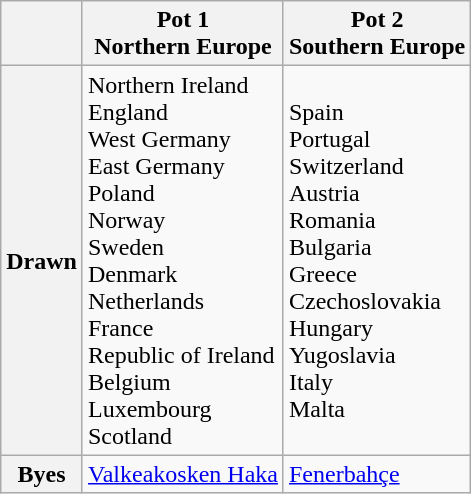<table class="wikitable">
<tr>
<th></th>
<th>Pot 1<br>Northern Europe</th>
<th>Pot 2<br>Southern Europe</th>
</tr>
<tr>
<th>Drawn</th>
<td>Northern Ireland<br>England<br>West Germany<br>East Germany<br>Poland<br>Norway<br>Sweden<br>Denmark<br>Netherlands<br>France<br>Republic of Ireland<br>Belgium<br>Luxembourg<br>Scotland</td>
<td>Spain<br>Portugal<br>Switzerland<br>Austria<br>Romania<br>Bulgaria<br>Greece<br>Czechoslovakia<br>Hungary<br>Yugoslavia<br>Italy<br>Malta</td>
</tr>
<tr>
<th>Byes</th>
<td> <a href='#'>Valkeakosken Haka</a></td>
<td> <a href='#'>Fenerbahçe</a></td>
</tr>
</table>
